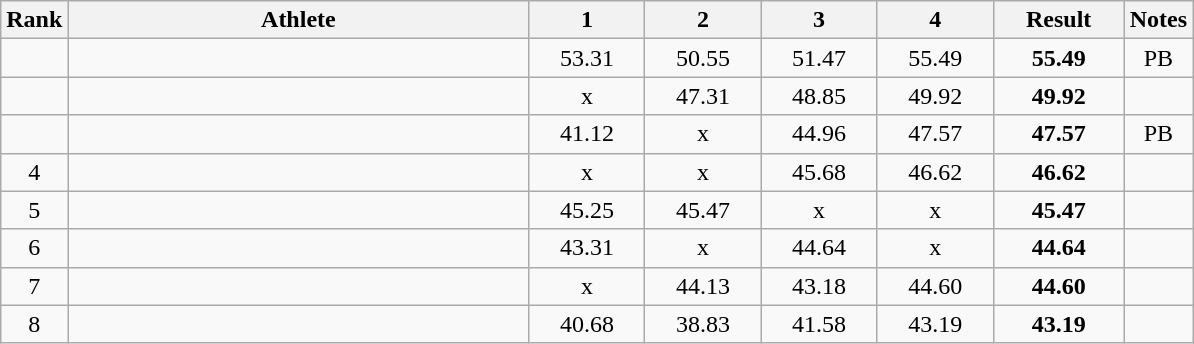<table class="wikitable" style="text-align:center">
<tr>
<th>Rank</th>
<th width=300>Athlete</th>
<th width=70>1</th>
<th width=70>2</th>
<th width=70>3</th>
<th width=70>4</th>
<th width=80>Result</th>
<th>Notes</th>
</tr>
<tr>
<td></td>
<td align=left></td>
<td>53.31</td>
<td>50.55</td>
<td>51.47</td>
<td>55.49</td>
<td><strong>55.49</strong></td>
<td>PB</td>
</tr>
<tr>
<td></td>
<td align=left></td>
<td>x</td>
<td>47.31</td>
<td>48.85</td>
<td>49.92</td>
<td><strong>49.92</strong></td>
<td></td>
</tr>
<tr>
<td></td>
<td align=left></td>
<td>41.12</td>
<td>x</td>
<td>44.96</td>
<td>47.57</td>
<td><strong>47.57</strong></td>
<td>PB</td>
</tr>
<tr>
<td>4</td>
<td align=left></td>
<td>x</td>
<td>x</td>
<td>45.68</td>
<td>46.62</td>
<td><strong>46.62</strong></td>
<td></td>
</tr>
<tr>
<td>5</td>
<td align=left></td>
<td>45.25</td>
<td>45.47</td>
<td>x</td>
<td>x</td>
<td><strong>45.47</strong></td>
<td></td>
</tr>
<tr>
<td>6</td>
<td align=left></td>
<td>43.31</td>
<td>x</td>
<td>44.64</td>
<td>x</td>
<td><strong>44.64</strong></td>
<td></td>
</tr>
<tr>
<td>7</td>
<td align=left></td>
<td>x</td>
<td>44.13</td>
<td>43.18</td>
<td>44.60</td>
<td><strong>44.60</strong></td>
<td></td>
</tr>
<tr>
<td>8</td>
<td align=left></td>
<td>40.68</td>
<td>38.83</td>
<td>41.58</td>
<td>43.19</td>
<td><strong>43.19</strong></td>
<td></td>
</tr>
</table>
